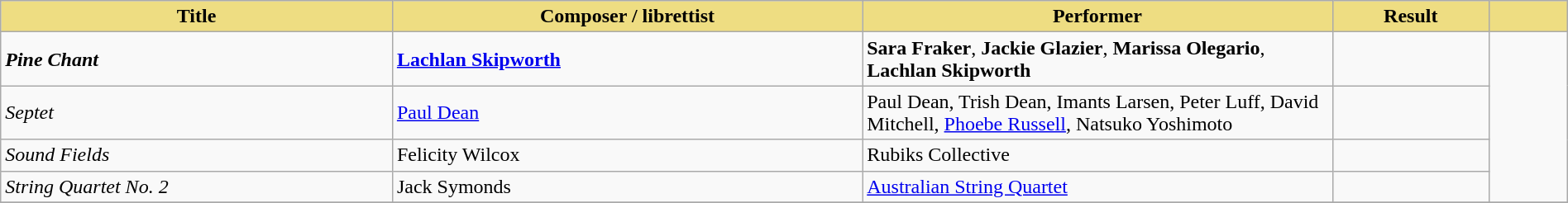<table class="wikitable" width=100%>
<tr>
<th style="width:25%;background:#EEDD82;">Title</th>
<th style="width:30%;background:#EEDD82;">Composer / librettist</th>
<th style="width:30%;background:#EEDD82;">Performer</th>
<th style="width:10%;background:#EEDD82;">Result</th>
<th style="width:5%;background:#EEDD82;"></th>
</tr>
<tr>
<td><strong><em>Pine Chant</em></strong></td>
<td><strong><a href='#'>Lachlan Skipworth</a></strong></td>
<td><strong>Sara Fraker</strong>, <strong>Jackie Glazier</strong>, <strong>Marissa Olegario</strong>, <strong>Lachlan Skipworth</strong></td>
<td></td>
<td rowspan="4"></td>
</tr>
<tr>
<td><em>Septet</em></td>
<td><a href='#'>Paul Dean</a></td>
<td>Paul Dean, Trish Dean, Imants Larsen, Peter Luff, David Mitchell, <a href='#'>Phoebe Russell</a>, Natsuko Yoshimoto</td>
<td></td>
</tr>
<tr>
<td><em>Sound Fields</em></td>
<td>Felicity Wilcox</td>
<td>Rubiks Collective</td>
<td></td>
</tr>
<tr>
<td><em>String Quartet No. 2</em></td>
<td>Jack Symonds</td>
<td><a href='#'>Australian String Quartet</a></td>
<td></td>
</tr>
<tr>
</tr>
</table>
